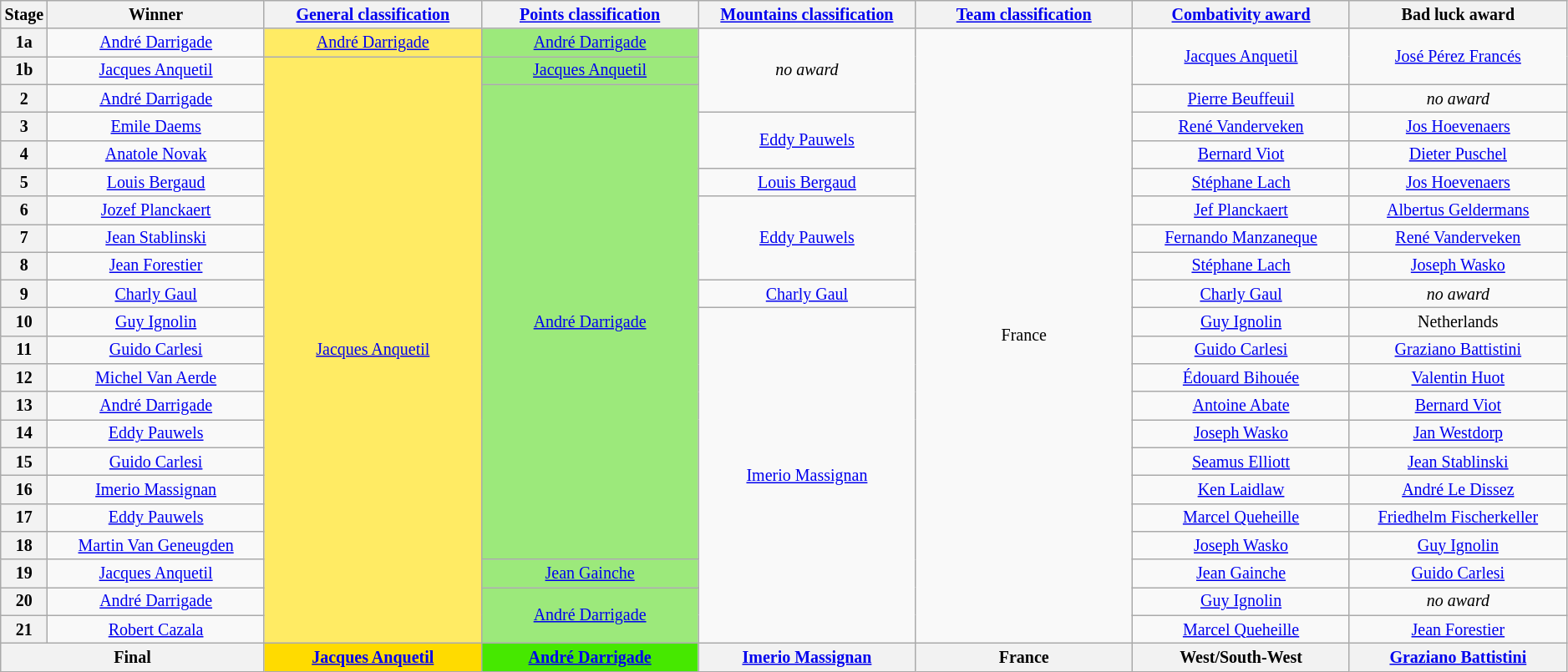<table class="wikitable" style="text-align:center; font-size:smaller; clear:both;">
<tr>
<th scope="col" style="width:1%;">Stage</th>
<th scope="col" style="width:14%;">Winner</th>
<th scope="col" style="width:14%;"><a href='#'>General classification</a><br></th>
<th scope="col" style="width:14%;"><a href='#'>Points classification</a><br></th>
<th scope="col" style="width:14%;"><a href='#'>Mountains classification</a></th>
<th scope="col" style="width:14%;"><a href='#'>Team classification</a></th>
<th scope="col" style="width:14%;"><a href='#'>Combativity award</a></th>
<th scope="col" style="width:14%;">Bad luck award</th>
</tr>
<tr>
<th scope="row">1a</th>
<td><a href='#'>André Darrigade</a></td>
<td style="background:#FFEB64;"><a href='#'>André Darrigade</a></td>
<td style="background:#9CE97B;"><a href='#'>André Darrigade</a></td>
<td rowspan="3"><em>no award</em></td>
<td rowspan="22">France</td>
<td rowspan="2"><a href='#'>Jacques Anquetil</a></td>
<td rowspan="2"><a href='#'>José Pérez Francés</a></td>
</tr>
<tr>
<th scope="row">1b</th>
<td><a href='#'>Jacques Anquetil</a></td>
<td style="background:#FFEB64;" rowspan="21"><a href='#'>Jacques Anquetil</a></td>
<td style="background:#9CE97B;"><a href='#'>Jacques Anquetil</a></td>
</tr>
<tr>
<th scope="row">2</th>
<td><a href='#'>André Darrigade</a></td>
<td style="background:#9CE97B;" rowspan="17"><a href='#'>André Darrigade</a></td>
<td><a href='#'>Pierre Beuffeuil</a></td>
<td><em>no award</em></td>
</tr>
<tr>
<th scope="row">3</th>
<td><a href='#'>Emile Daems</a></td>
<td rowspan="2"><a href='#'>Eddy Pauwels</a></td>
<td><a href='#'>René Vanderveken</a></td>
<td><a href='#'>Jos Hoevenaers</a></td>
</tr>
<tr>
<th scope="row">4</th>
<td><a href='#'>Anatole Novak</a></td>
<td><a href='#'>Bernard Viot</a></td>
<td><a href='#'>Dieter Puschel</a></td>
</tr>
<tr>
<th scope="row">5</th>
<td><a href='#'>Louis Bergaud</a></td>
<td><a href='#'>Louis Bergaud</a></td>
<td><a href='#'>Stéphane Lach</a></td>
<td><a href='#'>Jos Hoevenaers</a></td>
</tr>
<tr>
<th scope="row">6</th>
<td><a href='#'>Jozef Planckaert</a></td>
<td rowspan="3"><a href='#'>Eddy Pauwels</a></td>
<td><a href='#'>Jef Planckaert</a></td>
<td><a href='#'>Albertus Geldermans</a></td>
</tr>
<tr>
<th scope="row">7</th>
<td><a href='#'>Jean Stablinski</a></td>
<td><a href='#'>Fernando Manzaneque</a></td>
<td><a href='#'>René Vanderveken</a></td>
</tr>
<tr>
<th scope="row">8</th>
<td><a href='#'>Jean Forestier</a></td>
<td><a href='#'>Stéphane Lach</a></td>
<td><a href='#'>Joseph Wasko</a></td>
</tr>
<tr>
<th scope="row">9</th>
<td><a href='#'>Charly Gaul</a></td>
<td><a href='#'>Charly Gaul</a></td>
<td><a href='#'>Charly Gaul</a></td>
<td><em>no award</em></td>
</tr>
<tr>
<th scope="row">10</th>
<td><a href='#'>Guy Ignolin</a></td>
<td rowspan="12"><a href='#'>Imerio Massignan</a></td>
<td><a href='#'>Guy Ignolin</a></td>
<td>Netherlands</td>
</tr>
<tr>
<th scope="row">11</th>
<td><a href='#'>Guido Carlesi</a></td>
<td><a href='#'>Guido Carlesi</a></td>
<td><a href='#'>Graziano Battistini</a></td>
</tr>
<tr>
<th scope="row">12</th>
<td><a href='#'>Michel Van Aerde</a></td>
<td><a href='#'>Édouard Bihouée</a></td>
<td><a href='#'>Valentin Huot</a></td>
</tr>
<tr>
<th scope="row">13</th>
<td><a href='#'>André Darrigade</a></td>
<td><a href='#'>Antoine Abate</a></td>
<td><a href='#'>Bernard Viot</a></td>
</tr>
<tr>
<th scope="row">14</th>
<td><a href='#'>Eddy Pauwels</a></td>
<td><a href='#'>Joseph Wasko</a></td>
<td><a href='#'>Jan Westdorp</a></td>
</tr>
<tr>
<th scope="row">15</th>
<td><a href='#'>Guido Carlesi</a></td>
<td><a href='#'>Seamus Elliott</a></td>
<td><a href='#'>Jean Stablinski</a></td>
</tr>
<tr>
<th scope="row">16</th>
<td><a href='#'>Imerio Massignan</a></td>
<td><a href='#'>Ken Laidlaw</a></td>
<td><a href='#'>André Le Dissez</a></td>
</tr>
<tr>
<th scope="row">17</th>
<td><a href='#'>Eddy Pauwels</a></td>
<td><a href='#'>Marcel Queheille</a></td>
<td><a href='#'>Friedhelm Fischerkeller</a></td>
</tr>
<tr>
<th scope="row">18</th>
<td><a href='#'>Martin Van Geneugden</a></td>
<td><a href='#'>Joseph Wasko</a></td>
<td><a href='#'>Guy Ignolin</a></td>
</tr>
<tr>
<th scope="row">19</th>
<td><a href='#'>Jacques Anquetil</a></td>
<td style="background:#9CE97B;"><a href='#'>Jean Gainche</a></td>
<td><a href='#'>Jean Gainche</a></td>
<td><a href='#'>Guido Carlesi</a></td>
</tr>
<tr>
<th scope="row">20</th>
<td><a href='#'>André Darrigade</a></td>
<td style="background:#9CE97B;" rowspan="2"><a href='#'>André Darrigade</a></td>
<td><a href='#'>Guy Ignolin</a></td>
<td><em>no award</em></td>
</tr>
<tr>
<th scope="row">21</th>
<td><a href='#'>Robert Cazala</a></td>
<td><a href='#'>Marcel Queheille</a></td>
<td><a href='#'>Jean Forestier</a></td>
</tr>
<tr>
<th colspan="2">Final</th>
<th style="background:#FFDB00;"><a href='#'>Jacques Anquetil</a></th>
<th style="background:#46E800;"><a href='#'>André Darrigade</a></th>
<th><a href='#'>Imerio Massignan</a></th>
<th>France</th>
<th>West/South-West</th>
<th><a href='#'>Graziano Battistini</a></th>
</tr>
</table>
